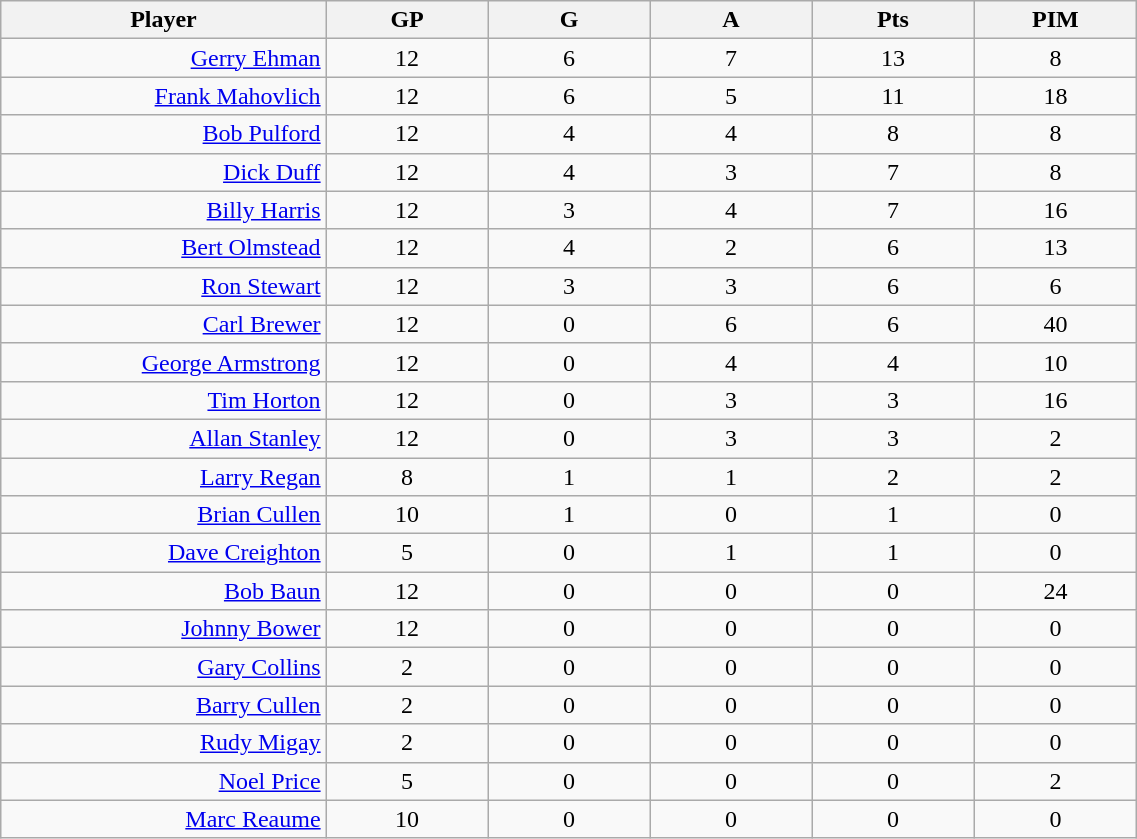<table class="wikitable sortable" width="60%">
<tr ALIGN="center">
<th bgcolor="#DDDDFF" width="10%">Player</th>
<th bgcolor="#DDDDFF" width="5%">GP</th>
<th bgcolor="#DDDDFF" width="5%">G</th>
<th bgcolor="#DDDDFF" width="5%">A</th>
<th bgcolor="#DDDDFF" width="5%">Pts</th>
<th bgcolor="#DDDDFF" width="5%">PIM</th>
</tr>
<tr align="center">
<td align="right"><a href='#'>Gerry Ehman</a></td>
<td>12</td>
<td>6</td>
<td>7</td>
<td>13</td>
<td>8</td>
</tr>
<tr align="center">
<td align="right"><a href='#'>Frank Mahovlich</a></td>
<td>12</td>
<td>6</td>
<td>5</td>
<td>11</td>
<td>18</td>
</tr>
<tr align="center">
<td align="right"><a href='#'>Bob Pulford</a></td>
<td>12</td>
<td>4</td>
<td>4</td>
<td>8</td>
<td>8</td>
</tr>
<tr align="center">
<td align="right"><a href='#'>Dick Duff</a></td>
<td>12</td>
<td>4</td>
<td>3</td>
<td>7</td>
<td>8</td>
</tr>
<tr align="center">
<td align="right"><a href='#'>Billy Harris</a></td>
<td>12</td>
<td>3</td>
<td>4</td>
<td>7</td>
<td>16</td>
</tr>
<tr align="center">
<td align="right"><a href='#'>Bert Olmstead</a></td>
<td>12</td>
<td>4</td>
<td>2</td>
<td>6</td>
<td>13</td>
</tr>
<tr align="center">
<td align="right"><a href='#'>Ron Stewart</a></td>
<td>12</td>
<td>3</td>
<td>3</td>
<td>6</td>
<td>6</td>
</tr>
<tr align="center">
<td align="right"><a href='#'>Carl Brewer</a></td>
<td>12</td>
<td>0</td>
<td>6</td>
<td>6</td>
<td>40</td>
</tr>
<tr align="center">
<td align="right"><a href='#'>George Armstrong</a></td>
<td>12</td>
<td>0</td>
<td>4</td>
<td>4</td>
<td>10</td>
</tr>
<tr align="center">
<td align="right"><a href='#'>Tim Horton</a></td>
<td>12</td>
<td>0</td>
<td>3</td>
<td>3</td>
<td>16</td>
</tr>
<tr align="center">
<td align="right"><a href='#'>Allan Stanley</a></td>
<td>12</td>
<td>0</td>
<td>3</td>
<td>3</td>
<td>2</td>
</tr>
<tr align="center">
<td align="right"><a href='#'>Larry Regan</a></td>
<td>8</td>
<td>1</td>
<td>1</td>
<td>2</td>
<td>2</td>
</tr>
<tr align="center">
<td align="right"><a href='#'>Brian Cullen</a></td>
<td>10</td>
<td>1</td>
<td>0</td>
<td>1</td>
<td>0</td>
</tr>
<tr align="center">
<td align="right"><a href='#'>Dave Creighton</a></td>
<td>5</td>
<td>0</td>
<td>1</td>
<td>1</td>
<td>0</td>
</tr>
<tr align="center">
<td align="right"><a href='#'>Bob Baun</a></td>
<td>12</td>
<td>0</td>
<td>0</td>
<td>0</td>
<td>24</td>
</tr>
<tr align="center">
<td align="right"><a href='#'>Johnny Bower</a></td>
<td>12</td>
<td>0</td>
<td>0</td>
<td>0</td>
<td>0</td>
</tr>
<tr align="center">
<td align="right"><a href='#'>Gary Collins</a></td>
<td>2</td>
<td>0</td>
<td>0</td>
<td>0</td>
<td>0</td>
</tr>
<tr align="center">
<td align="right"><a href='#'>Barry Cullen</a></td>
<td>2</td>
<td>0</td>
<td>0</td>
<td>0</td>
<td>0</td>
</tr>
<tr align="center">
<td align="right"><a href='#'>Rudy Migay</a></td>
<td>2</td>
<td>0</td>
<td>0</td>
<td>0</td>
<td>0</td>
</tr>
<tr align="center">
<td align="right"><a href='#'>Noel Price</a></td>
<td>5</td>
<td>0</td>
<td>0</td>
<td>0</td>
<td>2</td>
</tr>
<tr align="center">
<td align="right"><a href='#'>Marc Reaume</a></td>
<td>10</td>
<td>0</td>
<td>0</td>
<td>0</td>
<td>0</td>
</tr>
</table>
